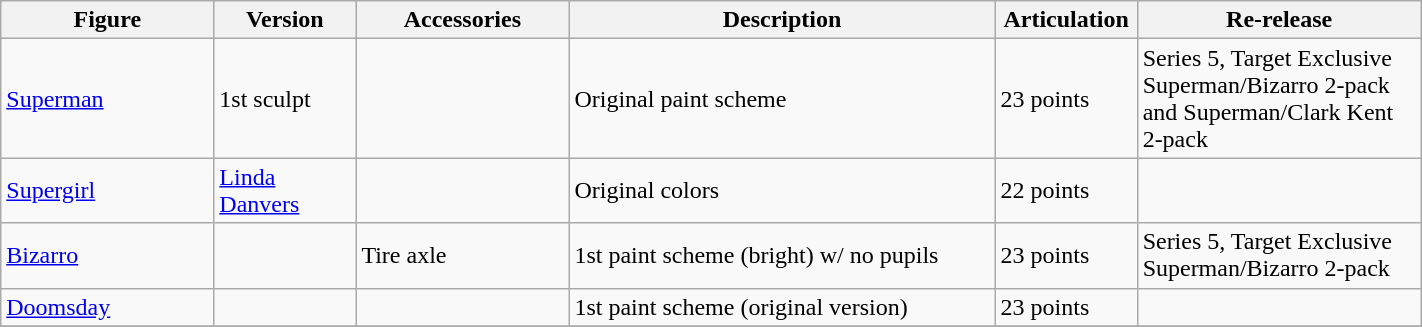<table class="wikitable" width="75%">
<tr>
<th width=15%><strong>Figure</strong></th>
<th width=10%><strong>Version</strong></th>
<th width=15%><strong>Accessories</strong></th>
<th width=30%><strong>Description</strong></th>
<th width=10%><strong>Articulation</strong></th>
<th width=20%><strong>Re-release</strong></th>
</tr>
<tr>
<td><a href='#'>Superman</a></td>
<td>1st sculpt</td>
<td></td>
<td>Original paint scheme</td>
<td>23 points</td>
<td>Series 5, Target Exclusive Superman/Bizarro 2-pack and Superman/Clark Kent 2-pack</td>
</tr>
<tr>
<td><a href='#'>Supergirl</a></td>
<td><a href='#'>Linda Danvers</a></td>
<td></td>
<td>Original colors</td>
<td>22 points</td>
<td></td>
</tr>
<tr>
<td><a href='#'>Bizarro</a></td>
<td></td>
<td>Tire axle</td>
<td>1st paint scheme (bright) w/ no pupils</td>
<td>23 points</td>
<td>Series 5, Target Exclusive Superman/Bizarro 2-pack</td>
</tr>
<tr>
<td><a href='#'>Doomsday</a></td>
<td></td>
<td></td>
<td>1st paint scheme (original version)</td>
<td>23 points</td>
<td></td>
</tr>
<tr>
</tr>
</table>
